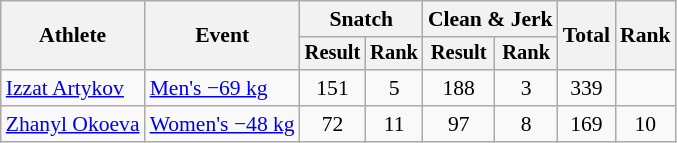<table class="wikitable" style="font-size:90%">
<tr>
<th rowspan="2">Athlete</th>
<th rowspan="2">Event</th>
<th colspan="2">Snatch</th>
<th colspan="2">Clean & Jerk</th>
<th rowspan="2">Total</th>
<th rowspan="2">Rank</th>
</tr>
<tr style="font-size:95%">
<th>Result</th>
<th>Rank</th>
<th>Result</th>
<th>Rank</th>
</tr>
<tr align=center>
<td align=left><a href='#'>Izzat Artykov</a></td>
<td align=left><a href='#'>Men's −69 kg</a></td>
<td>151</td>
<td>5</td>
<td>188</td>
<td>3</td>
<td>339</td>
<td></td>
</tr>
<tr align=center>
<td align=left><a href='#'>Zhanyl Okoeva</a></td>
<td align=left><a href='#'>Women's −48 kg</a></td>
<td>72</td>
<td>11</td>
<td>97</td>
<td>8</td>
<td>169</td>
<td>10</td>
</tr>
</table>
